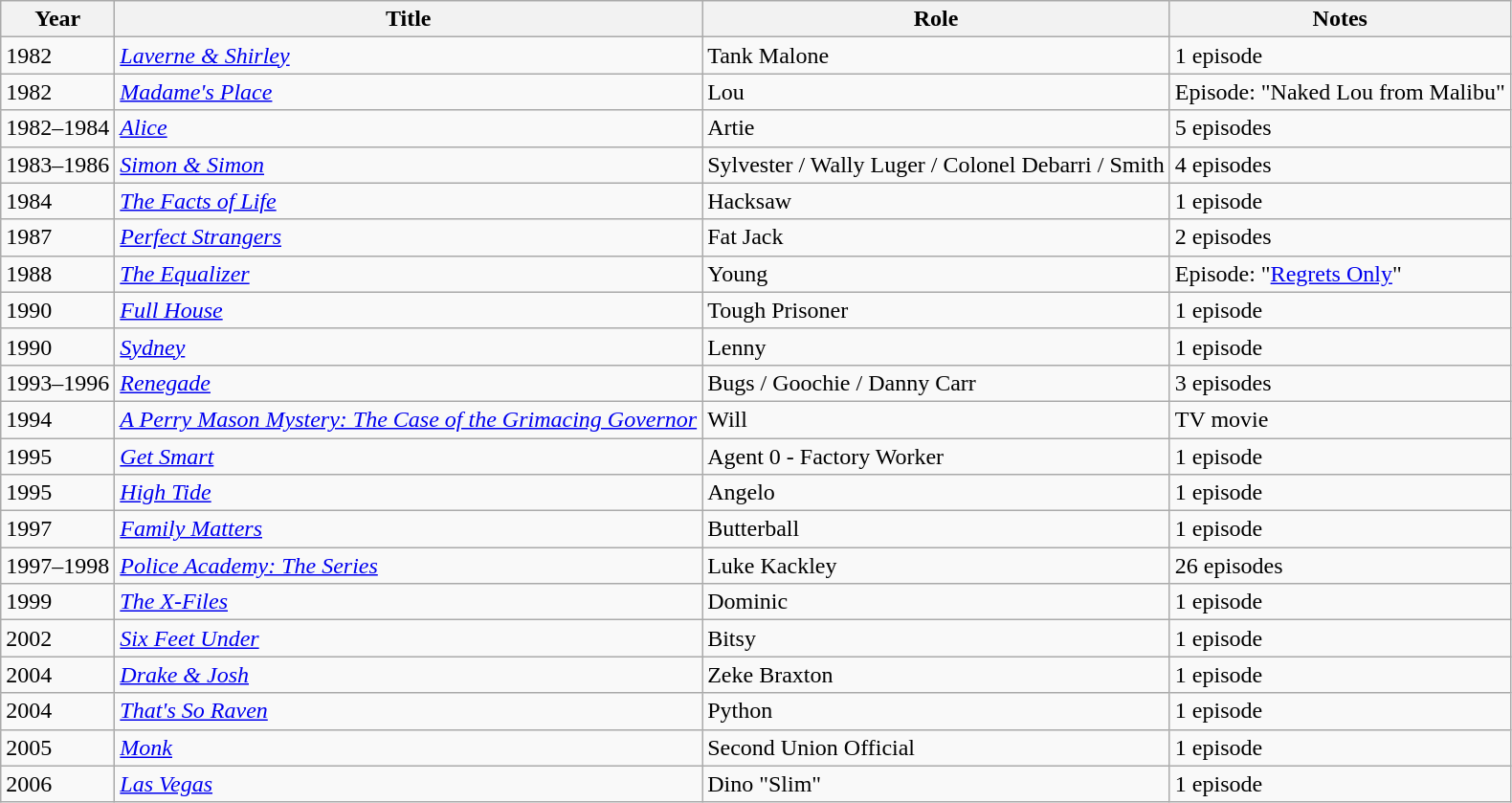<table class="wikitable sortable">
<tr>
<th>Year</th>
<th>Title</th>
<th>Role</th>
<th>Notes</th>
</tr>
<tr>
<td>1982</td>
<td><em><a href='#'>Laverne & Shirley</a></em></td>
<td>Tank Malone</td>
<td>1 episode</td>
</tr>
<tr>
<td>1982</td>
<td><em><a href='#'>Madame's Place</a></em></td>
<td>Lou</td>
<td>Episode: "Naked Lou from Malibu"</td>
</tr>
<tr>
<td>1982–1984</td>
<td><em><a href='#'>Alice</a></em></td>
<td>Artie</td>
<td>5 episodes</td>
</tr>
<tr>
<td>1983–1986</td>
<td><em><a href='#'>Simon & Simon</a></em></td>
<td>Sylvester / Wally Luger / Colonel Debarri / Smith</td>
<td>4 episodes</td>
</tr>
<tr>
<td>1984</td>
<td><em><a href='#'>The Facts of Life</a></em></td>
<td>Hacksaw</td>
<td>1 episode</td>
</tr>
<tr>
<td>1987</td>
<td><em><a href='#'>Perfect Strangers</a></em></td>
<td>Fat Jack</td>
<td>2 episodes</td>
</tr>
<tr>
<td>1988</td>
<td><em><a href='#'>The Equalizer</a></em></td>
<td>Young</td>
<td>Episode: "<a href='#'>Regrets Only</a>"</td>
</tr>
<tr>
<td>1990</td>
<td><em><a href='#'>Full House</a></em></td>
<td>Tough Prisoner</td>
<td>1 episode</td>
</tr>
<tr>
<td>1990</td>
<td><em><a href='#'>Sydney</a></em></td>
<td>Lenny</td>
<td>1 episode</td>
</tr>
<tr>
<td>1993–1996</td>
<td><em><a href='#'>Renegade</a></em></td>
<td>Bugs / Goochie / Danny Carr</td>
<td>3 episodes</td>
</tr>
<tr>
<td>1994</td>
<td><em><a href='#'>A Perry Mason Mystery: The Case of the Grimacing Governor</a></em></td>
<td>Will</td>
<td>TV movie</td>
</tr>
<tr>
<td>1995</td>
<td><em><a href='#'>Get Smart</a></em></td>
<td>Agent 0 - Factory Worker</td>
<td>1 episode</td>
</tr>
<tr>
<td>1995</td>
<td><em><a href='#'>High Tide</a></em></td>
<td>Angelo</td>
<td>1 episode</td>
</tr>
<tr>
<td>1997</td>
<td><em><a href='#'>Family Matters</a></em></td>
<td>Butterball</td>
<td>1 episode</td>
</tr>
<tr>
<td>1997–1998</td>
<td><em> <a href='#'>Police Academy: The Series</a></em></td>
<td>Luke Kackley</td>
<td>26 episodes</td>
</tr>
<tr>
<td>1999</td>
<td><em><a href='#'>The X-Files</a></em></td>
<td>Dominic</td>
<td>1 episode</td>
</tr>
<tr>
<td>2002</td>
<td><em><a href='#'>Six Feet Under</a></em></td>
<td>Bitsy</td>
<td>1 episode</td>
</tr>
<tr>
<td>2004</td>
<td><em><a href='#'>Drake & Josh</a></em></td>
<td>Zeke Braxton</td>
<td>1 episode</td>
</tr>
<tr>
<td>2004</td>
<td><em><a href='#'>That's So Raven</a></em></td>
<td>Python</td>
<td>1 episode</td>
</tr>
<tr>
<td>2005</td>
<td><em><a href='#'>Monk</a></em></td>
<td>Second Union Official</td>
<td>1 episode</td>
</tr>
<tr>
<td>2006</td>
<td><em><a href='#'>Las Vegas</a></em></td>
<td>Dino "Slim"</td>
<td>1 episode</td>
</tr>
</table>
